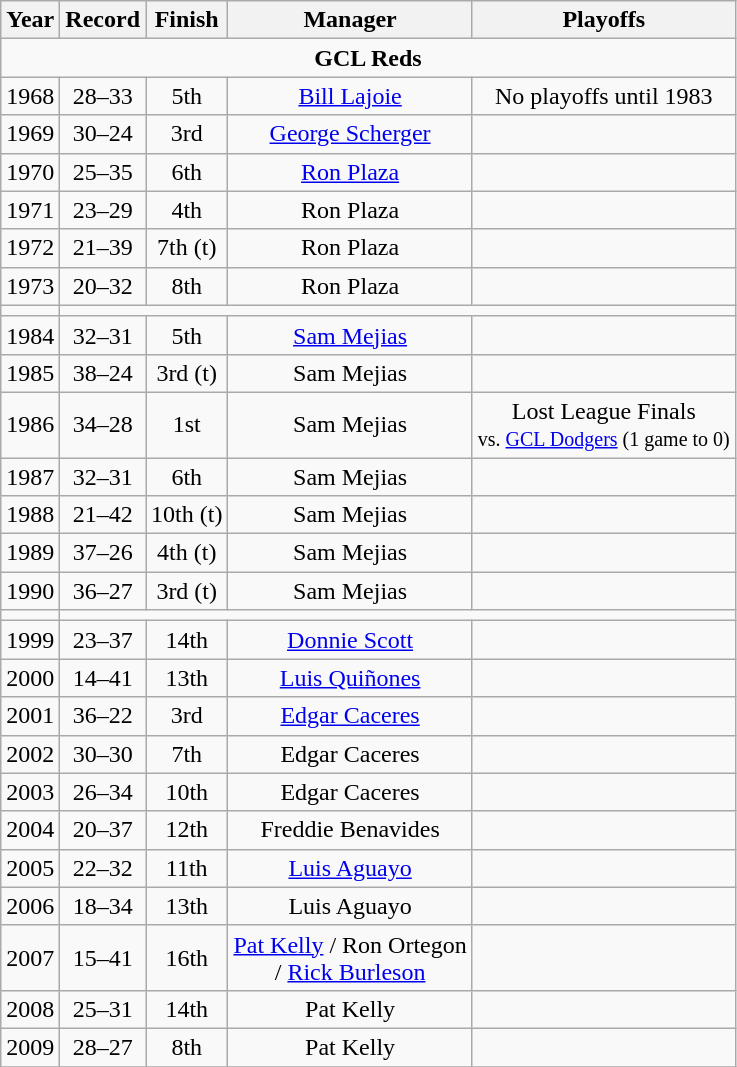<table class="wikitable">
<tr>
<th>Year</th>
<th>Record</th>
<th>Finish</th>
<th>Manager</th>
<th>Playoffs</th>
</tr>
<tr align=center>
<td align=center colspan=5><strong>GCL Reds</strong></td>
</tr>
<tr align=center>
<td>1968</td>
<td>28–33</td>
<td>5th</td>
<td><a href='#'>Bill Lajoie</a></td>
<td>No playoffs until 1983</td>
</tr>
<tr align=center>
<td>1969</td>
<td>30–24</td>
<td>3rd</td>
<td><a href='#'>George Scherger</a></td>
<td></td>
</tr>
<tr align=center>
<td>1970</td>
<td>25–35</td>
<td>6th</td>
<td><a href='#'>Ron Plaza</a></td>
<td></td>
</tr>
<tr align=center>
<td>1971</td>
<td>23–29</td>
<td>4th</td>
<td>Ron Plaza</td>
<td></td>
</tr>
<tr align=center>
<td>1972</td>
<td>21–39</td>
<td>7th (t)</td>
<td>Ron Plaza</td>
<td></td>
</tr>
<tr align=center>
<td>1973</td>
<td>20–32</td>
<td>8th</td>
<td>Ron Plaza</td>
<td></td>
</tr>
<tr align=center>
<td></td>
</tr>
<tr align=center>
<td>1984</td>
<td>32–31</td>
<td>5th</td>
<td><a href='#'>Sam Mejias</a></td>
<td></td>
</tr>
<tr align=center>
<td>1985</td>
<td>38–24</td>
<td>3rd (t)</td>
<td>Sam Mejias</td>
<td></td>
</tr>
<tr align=center>
<td>1986</td>
<td>34–28</td>
<td>1st</td>
<td>Sam Mejias</td>
<td>Lost League Finals<br><small>vs. <a href='#'>GCL Dodgers</a> (1 game to 0)</small></td>
</tr>
<tr align=center>
<td>1987</td>
<td>32–31</td>
<td>6th</td>
<td>Sam Mejias</td>
<td></td>
</tr>
<tr align=center>
<td>1988</td>
<td>21–42</td>
<td>10th (t)</td>
<td>Sam Mejias</td>
<td></td>
</tr>
<tr align=center>
<td>1989</td>
<td>37–26</td>
<td>4th (t)</td>
<td>Sam Mejias</td>
<td></td>
</tr>
<tr align=center>
<td>1990</td>
<td>36–27</td>
<td>3rd (t)</td>
<td>Sam Mejias</td>
<td></td>
</tr>
<tr align=center>
<td></td>
</tr>
<tr align=center>
<td>1999</td>
<td>23–37</td>
<td>14th</td>
<td><a href='#'>Donnie Scott</a></td>
<td></td>
</tr>
<tr align=center>
<td>2000</td>
<td>14–41</td>
<td>13th</td>
<td><a href='#'>Luis Quiñones</a></td>
<td></td>
</tr>
<tr align=center>
<td>2001</td>
<td>36–22</td>
<td>3rd</td>
<td><a href='#'>Edgar Caceres</a></td>
<td></td>
</tr>
<tr align=center>
<td>2002</td>
<td>30–30</td>
<td>7th</td>
<td>Edgar Caceres</td>
<td></td>
</tr>
<tr align=center>
<td>2003</td>
<td>26–34</td>
<td>10th</td>
<td>Edgar Caceres</td>
<td></td>
</tr>
<tr align=center>
<td>2004</td>
<td>20–37</td>
<td>12th</td>
<td>Freddie Benavides</td>
<td></td>
</tr>
<tr align=center>
<td>2005</td>
<td>22–32</td>
<td>11th</td>
<td><a href='#'>Luis Aguayo</a></td>
<td></td>
</tr>
<tr align=center>
<td>2006</td>
<td>18–34</td>
<td>13th</td>
<td>Luis Aguayo</td>
<td></td>
</tr>
<tr align=center>
<td>2007</td>
<td>15–41</td>
<td>16th</td>
<td><a href='#'>Pat Kelly</a> / Ron Ortegon<br> / <a href='#'>Rick Burleson</a></td>
<td></td>
</tr>
<tr align=center>
<td>2008</td>
<td>25–31</td>
<td>14th</td>
<td>Pat Kelly</td>
<td></td>
</tr>
<tr align=center>
<td>2009</td>
<td>28–27</td>
<td>8th</td>
<td>Pat Kelly</td>
<td></td>
</tr>
<tr align=center>
</tr>
</table>
